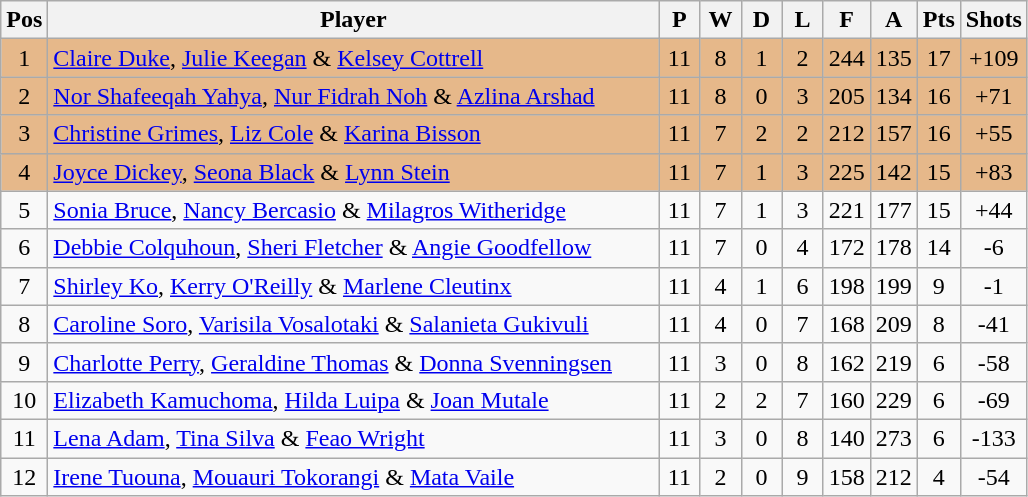<table class="wikitable" style="font-size: 100%">
<tr>
<th width=20>Pos</th>
<th width=400>Player</th>
<th width=20>P</th>
<th width=20>W</th>
<th width=20>D</th>
<th width=20>L</th>
<th width=20>F</th>
<th width=20>A</th>
<th width=20>Pts</th>
<th width=20>Shots</th>
</tr>
<tr align=center style="background: #E6B88A;">
<td>1</td>
<td align="left"> <a href='#'>Claire Duke</a>, <a href='#'>Julie Keegan</a> & <a href='#'>Kelsey Cottrell</a></td>
<td>11</td>
<td>8</td>
<td>1</td>
<td>2</td>
<td>244</td>
<td>135</td>
<td>17</td>
<td>+109</td>
</tr>
<tr align=center style="background: #E6B88A;">
<td>2</td>
<td align="left"> <a href='#'>Nor Shafeeqah Yahya</a>, <a href='#'>Nur Fidrah Noh</a> & <a href='#'>Azlina Arshad</a></td>
<td>11</td>
<td>8</td>
<td>0</td>
<td>3</td>
<td>205</td>
<td>134</td>
<td>16</td>
<td>+71</td>
</tr>
<tr align=center style="background: #E6B88A;">
<td>3</td>
<td align="left"> <a href='#'>Christine Grimes</a>, <a href='#'>Liz Cole</a> & <a href='#'>Karina Bisson</a></td>
<td>11</td>
<td>7</td>
<td>2</td>
<td>2</td>
<td>212</td>
<td>157</td>
<td>16</td>
<td>+55</td>
</tr>
<tr align=center style="background: #E6B88A;">
<td>4</td>
<td align="left"> <a href='#'>Joyce Dickey</a>, <a href='#'>Seona Black</a> & <a href='#'>Lynn Stein</a></td>
<td>11</td>
<td>7</td>
<td>1</td>
<td>3</td>
<td>225</td>
<td>142</td>
<td>15</td>
<td>+83</td>
</tr>
<tr align=center>
<td>5</td>
<td align="left"> <a href='#'>Sonia Bruce</a>, <a href='#'>Nancy Bercasio</a> & <a href='#'>Milagros Witheridge</a></td>
<td>11</td>
<td>7</td>
<td>1</td>
<td>3</td>
<td>221</td>
<td>177</td>
<td>15</td>
<td>+44</td>
</tr>
<tr align=center>
<td>6</td>
<td align="left"> <a href='#'>Debbie Colquhoun</a>, <a href='#'>Sheri Fletcher</a> & <a href='#'>Angie Goodfellow</a></td>
<td>11</td>
<td>7</td>
<td>0</td>
<td>4</td>
<td>172</td>
<td>178</td>
<td>14</td>
<td>-6</td>
</tr>
<tr align=center>
<td>7</td>
<td align="left"> <a href='#'>Shirley Ko</a>, <a href='#'>Kerry O'Reilly</a> & <a href='#'>Marlene Cleutinx</a></td>
<td>11</td>
<td>4</td>
<td>1</td>
<td>6</td>
<td>198</td>
<td>199</td>
<td>9</td>
<td>-1</td>
</tr>
<tr align=center>
<td>8</td>
<td align="left"> <a href='#'>Caroline Soro</a>, <a href='#'>Varisila Vosalotaki</a> & <a href='#'>Salanieta Gukivuli</a></td>
<td>11</td>
<td>4</td>
<td>0</td>
<td>7</td>
<td>168</td>
<td>209</td>
<td>8</td>
<td>-41</td>
</tr>
<tr align=center>
<td>9</td>
<td align="left"> <a href='#'>Charlotte Perry</a>, <a href='#'>Geraldine Thomas</a> & <a href='#'>Donna Svenningsen</a></td>
<td>11</td>
<td>3</td>
<td>0</td>
<td>8</td>
<td>162</td>
<td>219</td>
<td>6</td>
<td>-58</td>
</tr>
<tr align=center>
<td>10</td>
<td align="left"> <a href='#'>Elizabeth Kamuchoma</a>, <a href='#'>Hilda Luipa</a> & <a href='#'>Joan Mutale</a></td>
<td>11</td>
<td>2</td>
<td>2</td>
<td>7</td>
<td>160</td>
<td>229</td>
<td>6</td>
<td>-69</td>
</tr>
<tr align=center>
<td>11</td>
<td align="left"> <a href='#'>Lena Adam</a>, <a href='#'>Tina Silva</a> & <a href='#'>Feao Wright</a></td>
<td>11</td>
<td>3</td>
<td>0</td>
<td>8</td>
<td>140</td>
<td>273</td>
<td>6</td>
<td>-133</td>
</tr>
<tr align=center>
<td>12</td>
<td align="left"> <a href='#'>Irene Tuouna</a>, <a href='#'>Mouauri Tokorangi</a> & <a href='#'>Mata Vaile</a></td>
<td>11</td>
<td>2</td>
<td>0</td>
<td>9</td>
<td>158</td>
<td>212</td>
<td>4</td>
<td>-54</td>
</tr>
</table>
